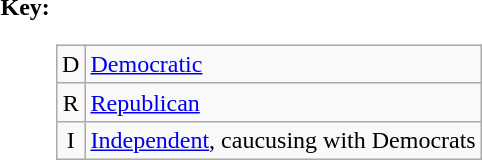<table>
<tr style="vertical-align:top">
<th>Key:</th>
<td><br><table class=wikitable>
<tr>
<td align=center >D</td>
<td><a href='#'>Democratic</a></td>
</tr>
<tr>
<td align=center >R</td>
<td><a href='#'>Republican</a></td>
</tr>
<tr>
<td align=center >I</td>
<td><a href='#'>Independent</a>, caucusing with Democrats</td>
</tr>
</table>
</td>
</tr>
</table>
